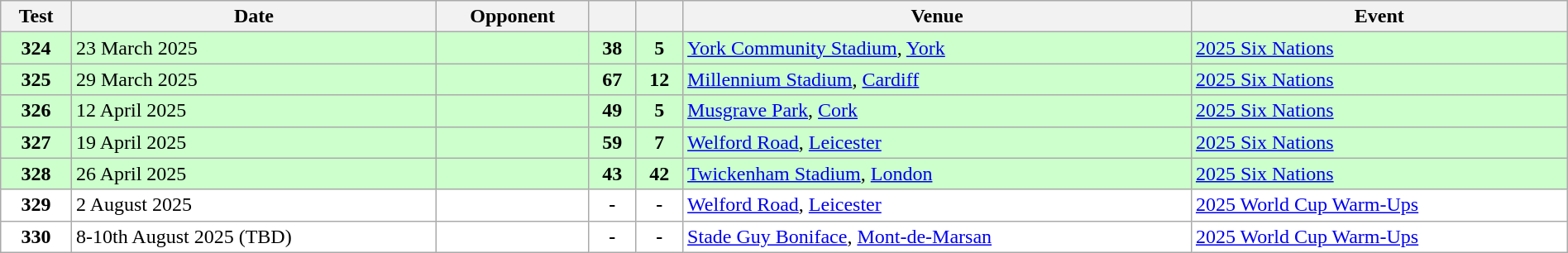<table class="wikitable sortable" style="width:100%">
<tr>
<th>Test</th>
<th>Date</th>
<th>Opponent</th>
<th></th>
<th></th>
<th>Venue</th>
<th>Event</th>
</tr>
<tr bgcolor=#ccffcc>
<td align=center><strong>324</strong></td>
<td>23 March 2025</td>
<td></td>
<td align=center><strong>38</strong></td>
<td align=center><strong>5</strong></td>
<td><a href='#'>York Community Stadium</a>, <a href='#'>York</a></td>
<td><a href='#'>2025 Six Nations</a></td>
</tr>
<tr bgcolor=#ccffcc>
<td align=center><strong>325</strong></td>
<td>29 March 2025</td>
<td></td>
<td align=center><strong>67</strong></td>
<td align=center><strong>12</strong></td>
<td><a href='#'>Millennium Stadium</a>, <a href='#'>Cardiff</a></td>
<td><a href='#'>2025 Six Nations</a></td>
</tr>
<tr bgcolor=#ccffcc>
<td align=center><strong>326</strong></td>
<td>12 April 2025</td>
<td></td>
<td align=center><strong>49</strong></td>
<td align=center><strong>5</strong></td>
<td><a href='#'>Musgrave Park</a>, <a href='#'>Cork</a></td>
<td><a href='#'>2025 Six Nations</a></td>
</tr>
<tr bgcolor=#ccffcc>
<td align=center><strong>327</strong></td>
<td>19 April 2025</td>
<td></td>
<td align=center><strong>59</strong></td>
<td align=center><strong>7</strong></td>
<td><a href='#'>Welford Road</a>, <a href='#'>Leicester</a></td>
<td><a href='#'>2025 Six Nations</a></td>
</tr>
<tr bgcolor=#ccffcc>
<td align=center><strong>328</strong></td>
<td>26 April 2025</td>
<td></td>
<td align=center><strong>43</strong></td>
<td align=center><strong>42</strong></td>
<td><a href='#'>Twickenham Stadium</a>, <a href='#'>London</a></td>
<td><a href='#'>2025 Six Nations</a></td>
</tr>
<tr bgcolor=#ffffff>
<td align=center><strong>329</strong></td>
<td>2 August 2025</td>
<td></td>
<td align=center><strong>-</strong></td>
<td align=center><strong>-</strong></td>
<td><a href='#'>Welford Road</a>, <a href='#'>Leicester</a></td>
<td><a href='#'>2025 World Cup Warm-Ups</a></td>
</tr>
<tr bgcolor=#ffffff>
<td align=center><strong>330</strong></td>
<td>8-10th August 2025 (TBD)</td>
<td></td>
<td align=center><strong>-</strong></td>
<td align=center><strong>-</strong></td>
<td><a href='#'> Stade Guy Boniface</a>, <a href='#'>Mont-de-Marsan</a></td>
<td><a href='#'>2025 World Cup Warm-Ups</a><br></td>
</tr>
</table>
